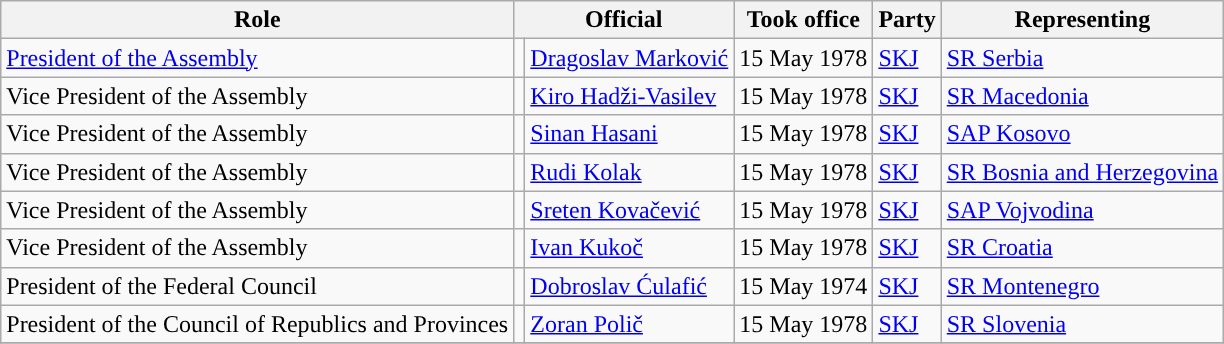<table class="wikitable">
<tr>
<th style="text-align: center;">Role</th>
<th colspan="2" style="text-align: center;">Official</th>
<th style="text-align: center;">Took office</th>
<th style="text-align: center;">Party</th>
<th style="text-align: center;">Representing</th>
</tr>
<tr>
<td><a href='#'>President of the Assembly</a></td>
<td style="background:"></td>
<td><a href='#'>Dragoslav Marković</a></td>
<td>15 May 1978</td>
<td><a href='#'>SKJ</a></td>
<td><a href='#'>SR Serbia</a></td>
</tr>
<tr>
<td>Vice President of the Assembly</td>
<td style="background:"></td>
<td><a href='#'>Kiro Hadži-Vasilev</a></td>
<td>15 May 1978</td>
<td><a href='#'>SKJ</a></td>
<td><a href='#'>SR Macedonia</a></td>
</tr>
<tr>
<td>Vice President of the Assembly</td>
<td style="background:"></td>
<td><a href='#'>Sinan Hasani</a></td>
<td>15 May 1978</td>
<td><a href='#'>SKJ</a></td>
<td><a href='#'>SAP Kosovo</a></td>
</tr>
<tr>
<td>Vice President of the Assembly</td>
<td style="background:"></td>
<td><a href='#'>Rudi Kolak</a></td>
<td>15 May 1978</td>
<td><a href='#'>SKJ</a></td>
<td><a href='#'>SR Bosnia and Herzegovina</a></td>
</tr>
<tr>
<td>Vice President of the Assembly</td>
<td style="background:"></td>
<td><a href='#'>Sreten Kovačević</a></td>
<td>15 May 1978</td>
<td><a href='#'>SKJ</a></td>
<td><a href='#'>SAP Vojvodina</a></td>
</tr>
<tr>
<td>Vice President of the Assembly</td>
<td style="background:"></td>
<td><a href='#'>Ivan Kukoč</a></td>
<td>15 May 1978</td>
<td><a href='#'>SKJ</a></td>
<td><a href='#'>SR Croatia</a></td>
</tr>
<tr>
<td>President of the Federal Council</td>
<td style="background:"></td>
<td><a href='#'>Dobroslav Ćulafić</a></td>
<td>15 May 1974</td>
<td><a href='#'>SKJ</a></td>
<td><a href='#'>SR Montenegro</a></td>
</tr>
<tr>
<td>President of the Council of Republics and Provinces</td>
<td style="background:"></td>
<td><a href='#'>Zoran Polič</a></td>
<td>15 May 1978</td>
<td><a href='#'>SKJ</a></td>
<td><a href='#'>SR Slovenia</a></td>
</tr>
<tr>
</tr>
</table>
